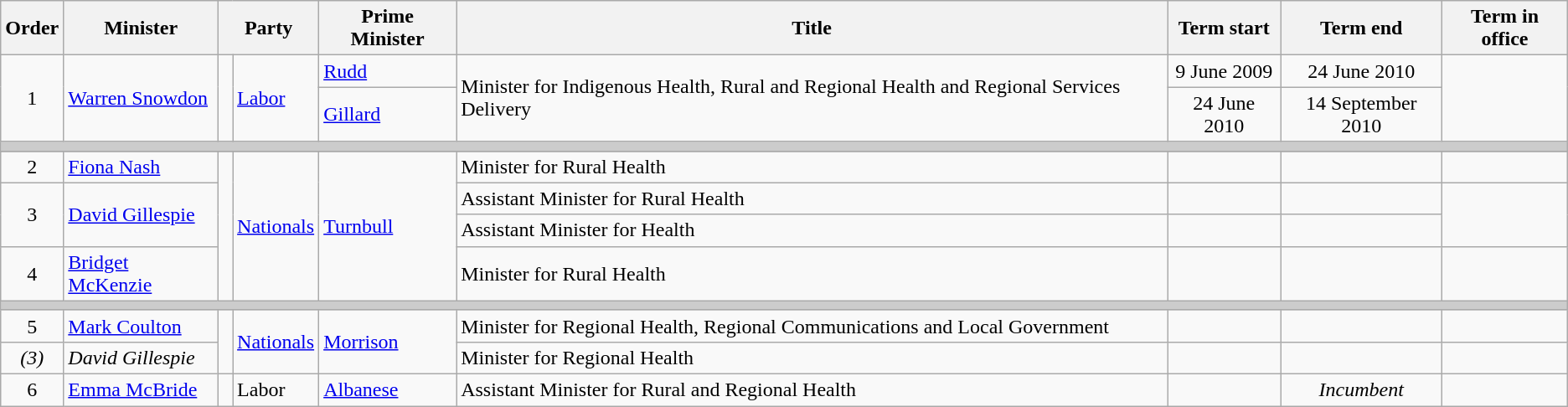<table class="wikitable">
<tr>
<th>Order</th>
<th>Minister</th>
<th colspan="2">Party</th>
<th>Prime Minister</th>
<th>Title</th>
<th>Term start</th>
<th>Term end</th>
<th>Term in office</th>
</tr>
<tr>
<td rowspan=2 align=center>1</td>
<td rowspan=2><a href='#'>Warren Snowdon</a></td>
<td rowspan="2" ></td>
<td rowspan=2><a href='#'>Labor</a></td>
<td><a href='#'>Rudd</a></td>
<td rowspan=2>Minister for Indigenous Health, Rural and Regional Health and Regional Services Delivery</td>
<td align=center>9 June 2009</td>
<td align=center>24 June 2010</td>
<td rowspan=2 align=right></td>
</tr>
<tr>
<td><a href='#'>Gillard</a></td>
<td align=center>24 June 2010</td>
<td align=center>14 September 2010</td>
</tr>
<tr>
<th colspan=9 style="background: #cccccc;"></th>
</tr>
<tr>
</tr>
<tr>
<td align=center>2</td>
<td><a href='#'>Fiona Nash</a></td>
<td rowspan="4" ></td>
<td rowspan=4><a href='#'>Nationals</a></td>
<td rowspan=4><a href='#'>Turnbull</a></td>
<td>Minister for Rural Health</td>
<td align=center></td>
<td align=center></td>
<td align=right></td>
</tr>
<tr>
<td rowspan=2 align=center>3</td>
<td rowspan=2><a href='#'>David Gillespie</a></td>
<td>Assistant Minister for Rural Health</td>
<td align=center></td>
<td align=center></td>
<td rowspan=2 align=right></td>
</tr>
<tr>
<td>Assistant Minister for Health</td>
<td align=center></td>
<td align=center></td>
</tr>
<tr>
<td align=center>4</td>
<td><a href='#'>Bridget McKenzie</a></td>
<td>Minister for Rural Health</td>
<td align=center></td>
<td align=center></td>
<td align=right></td>
</tr>
<tr>
<th colspan=9 style="background: #cccccc;"></th>
</tr>
<tr>
<td align=center>5</td>
<td><a href='#'>Mark Coulton</a></td>
<td rowspan=2 > </td>
<td rowspan=2><a href='#'>Nationals</a></td>
<td rowspan=2><a href='#'>Morrison</a></td>
<td>Minister for Regional Health, Regional Communications and Local Government</td>
<td align=center></td>
<td align=center></td>
<td align=right></td>
</tr>
<tr>
<td align=center><em>(3)</em></td>
<td><em>David Gillespie</em></td>
<td>Minister for Regional Health</td>
<td align=center></td>
<td align=center></td>
<td align=right></td>
</tr>
<tr>
<td align=center>6</td>
<td><a href='#'>Emma McBride</a></td>
<td> </td>
<td>Labor</td>
<td><a href='#'>Albanese</a></td>
<td>Assistant Minister for Rural and Regional Health</td>
<td align=center></td>
<td align=center><em>Incumbent</em></td>
<td align=right><strong></strong></td>
</tr>
</table>
